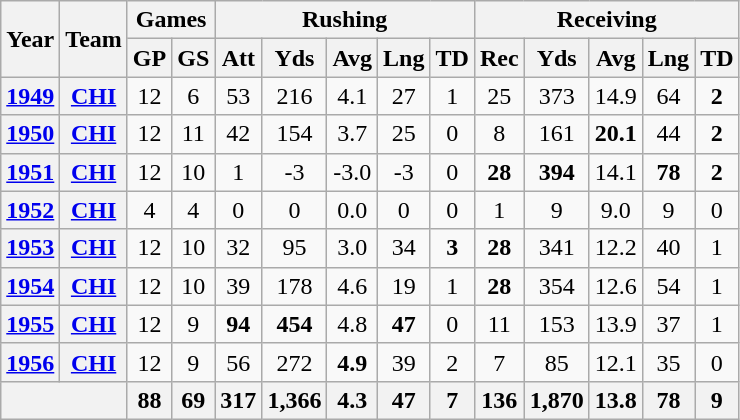<table class="wikitable" style="text-align:center;">
<tr>
<th rowspan="2">Year</th>
<th rowspan="2">Team</th>
<th colspan="2">Games</th>
<th colspan="5">Rushing</th>
<th colspan="5">Receiving</th>
</tr>
<tr>
<th>GP</th>
<th>GS</th>
<th>Att</th>
<th>Yds</th>
<th>Avg</th>
<th>Lng</th>
<th>TD</th>
<th>Rec</th>
<th>Yds</th>
<th>Avg</th>
<th>Lng</th>
<th>TD</th>
</tr>
<tr>
<th><a href='#'>1949</a></th>
<th><a href='#'>CHI</a></th>
<td>12</td>
<td>6</td>
<td>53</td>
<td>216</td>
<td>4.1</td>
<td>27</td>
<td>1</td>
<td>25</td>
<td>373</td>
<td>14.9</td>
<td>64</td>
<td><strong>2</strong></td>
</tr>
<tr>
<th><a href='#'>1950</a></th>
<th><a href='#'>CHI</a></th>
<td>12</td>
<td>11</td>
<td>42</td>
<td>154</td>
<td>3.7</td>
<td>25</td>
<td>0</td>
<td>8</td>
<td>161</td>
<td><strong>20.1</strong></td>
<td>44</td>
<td><strong>2</strong></td>
</tr>
<tr>
<th><a href='#'>1951</a></th>
<th><a href='#'>CHI</a></th>
<td>12</td>
<td>10</td>
<td>1</td>
<td>-3</td>
<td>-3.0</td>
<td>-3</td>
<td>0</td>
<td><strong>28</strong></td>
<td><strong>394</strong></td>
<td>14.1</td>
<td><strong>78</strong></td>
<td><strong>2</strong></td>
</tr>
<tr>
<th><a href='#'>1952</a></th>
<th><a href='#'>CHI</a></th>
<td>4</td>
<td>4</td>
<td>0</td>
<td>0</td>
<td>0.0</td>
<td>0</td>
<td>0</td>
<td>1</td>
<td>9</td>
<td>9.0</td>
<td>9</td>
<td>0</td>
</tr>
<tr>
<th><a href='#'>1953</a></th>
<th><a href='#'>CHI</a></th>
<td>12</td>
<td>10</td>
<td>32</td>
<td>95</td>
<td>3.0</td>
<td>34</td>
<td><strong>3</strong></td>
<td><strong>28</strong></td>
<td>341</td>
<td>12.2</td>
<td>40</td>
<td>1</td>
</tr>
<tr>
<th><a href='#'>1954</a></th>
<th><a href='#'>CHI</a></th>
<td>12</td>
<td>10</td>
<td>39</td>
<td>178</td>
<td>4.6</td>
<td>19</td>
<td>1</td>
<td><strong>28</strong></td>
<td>354</td>
<td>12.6</td>
<td>54</td>
<td>1</td>
</tr>
<tr>
<th><a href='#'>1955</a></th>
<th><a href='#'>CHI</a></th>
<td>12</td>
<td>9</td>
<td><strong>94</strong></td>
<td><strong>454</strong></td>
<td>4.8</td>
<td><strong>47</strong></td>
<td>0</td>
<td>11</td>
<td>153</td>
<td>13.9</td>
<td>37</td>
<td>1</td>
</tr>
<tr>
<th><a href='#'>1956</a></th>
<th><a href='#'>CHI</a></th>
<td>12</td>
<td>9</td>
<td>56</td>
<td>272</td>
<td><strong>4.9</strong></td>
<td>39</td>
<td>2</td>
<td>7</td>
<td>85</td>
<td>12.1</td>
<td>35</td>
<td>0</td>
</tr>
<tr>
<th colspan="2"></th>
<th>88</th>
<th>69</th>
<th>317</th>
<th>1,366</th>
<th>4.3</th>
<th>47</th>
<th>7</th>
<th>136</th>
<th>1,870</th>
<th>13.8</th>
<th>78</th>
<th>9</th>
</tr>
</table>
